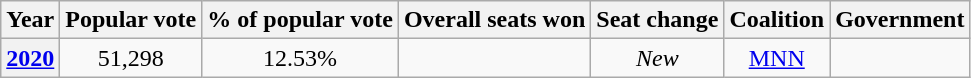<table class="wikitable" style="text-align:center">
<tr>
<th>Year</th>
<th>Popular vote</th>
<th>% of popular vote</th>
<th>Overall seats won</th>
<th>Seat change</th>
<th>Coalition</th>
<th>Government</th>
</tr>
<tr>
<th><a href='#'>2020</a></th>
<td>51,298</td>
<td>12.53%</td>
<td></td>
<td><em>New</em></td>
<td><a href='#'>MNN</a></td>
<td></td>
</tr>
</table>
